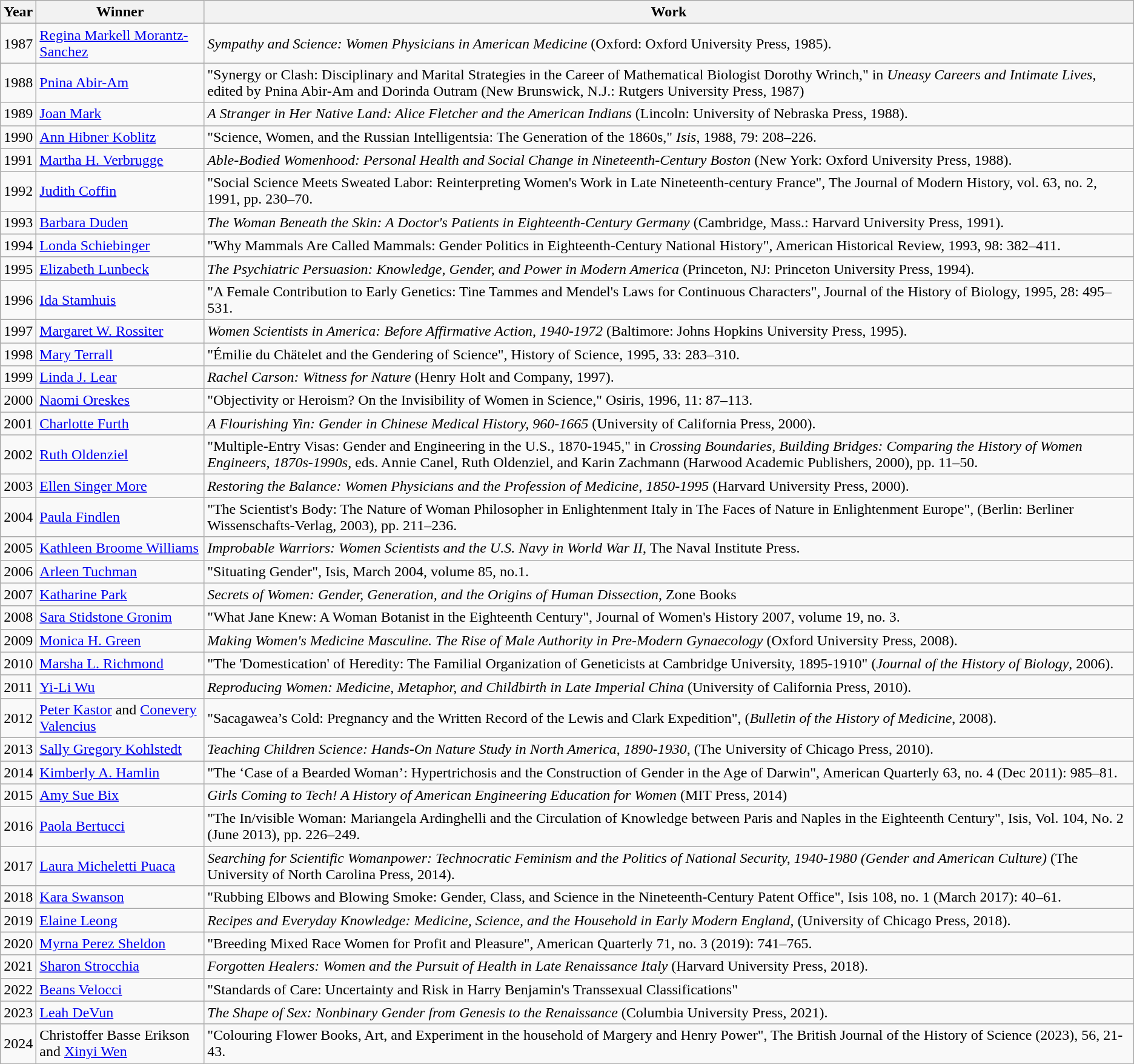<table class="wikitable">
<tr>
<th>Year</th>
<th>Winner</th>
<th>Work</th>
</tr>
<tr>
<td>1987</td>
<td><a href='#'>Regina Markell Morantz-Sanchez</a></td>
<td><em>Sympathy and Science: Women Physicians in American Medicine</em> (Oxford: Oxford University Press, 1985).</td>
</tr>
<tr>
<td>1988</td>
<td><a href='#'>Pnina Abir-Am</a></td>
<td>"Synergy or Clash: Disciplinary and Marital Strategies in the Career of Mathematical Biologist Dorothy Wrinch," in <em>Uneasy Careers and Intimate Lives</em>, edited by Pnina Abir-Am and Dorinda Outram (New Brunswick, N.J.: Rutgers University Press, 1987)</td>
</tr>
<tr>
<td>1989</td>
<td><a href='#'>Joan Mark</a></td>
<td><em>A Stranger in Her Native Land: Alice Fletcher and the American Indians</em> (Lincoln: University of Nebraska Press, 1988).</td>
</tr>
<tr>
<td>1990</td>
<td><a href='#'>Ann Hibner Koblitz</a></td>
<td>"Science, Women, and the Russian Intelligentsia: The Generation of the 1860s," <em>Isis</em>, 1988, 79: 208–226.</td>
</tr>
<tr>
<td>1991</td>
<td><a href='#'>Martha H. Verbrugge</a></td>
<td><em>Able-Bodied Womenhood: Personal Health and Social Change in Nineteenth-Century Boston</em> (New York: Oxford University Press, 1988).</td>
</tr>
<tr>
<td>1992</td>
<td><a href='#'>Judith Coffin</a></td>
<td>"Social Science Meets Sweated Labor: Reinterpreting Women's Work in Late Nineteenth-century France", The Journal of Modern History, vol. 63, no. 2, 1991, pp. 230–70.</td>
</tr>
<tr>
<td>1993</td>
<td><a href='#'>Barbara Duden</a></td>
<td><em>The Woman Beneath the Skin: A Doctor's Patients in Eighteenth-Century Germany</em> (Cambridge, Mass.: Harvard University Press, 1991).</td>
</tr>
<tr>
<td>1994</td>
<td><a href='#'>Londa Schiebinger</a></td>
<td>"Why Mammals Are Called Mammals: Gender Politics in Eighteenth-Century National History", American Historical Review, 1993, 98: 382–411.</td>
</tr>
<tr>
<td>1995</td>
<td><a href='#'>Elizabeth Lunbeck</a></td>
<td><em>The Psychiatric Persuasion: Knowledge, Gender, and Power in Modern America</em> (Princeton, NJ: Princeton University Press, 1994).</td>
</tr>
<tr>
<td>1996</td>
<td><a href='#'>Ida Stamhuis</a></td>
<td>"A Female Contribution to Early Genetics: Tine Tammes and Mendel's Laws for Continuous Characters", Journal of the History of Biology, 1995, 28: 495–531.</td>
</tr>
<tr>
<td>1997</td>
<td><a href='#'>Margaret W. Rossiter</a></td>
<td><em>Women Scientists in America: Before Affirmative Action, 1940-1972</em> (Baltimore: Johns Hopkins University Press, 1995).</td>
</tr>
<tr>
<td>1998</td>
<td><a href='#'>Mary Terrall</a></td>
<td>"Émilie du Chätelet and the Gendering of Science", History of Science, 1995, 33: 283–310.</td>
</tr>
<tr>
<td>1999</td>
<td><a href='#'>Linda J. Lear</a></td>
<td><em>Rachel Carson: Witness for Nature</em> (Henry Holt and Company, 1997).</td>
</tr>
<tr>
<td>2000</td>
<td><a href='#'>Naomi Oreskes</a></td>
<td>"Objectivity or Heroism? On the Invisibility of Women in Science," Osiris, 1996, 11: 87–113.</td>
</tr>
<tr>
<td>2001</td>
<td><a href='#'>Charlotte Furth</a></td>
<td><em>A Flourishing Yin: Gender in Chinese Medical History, 960-1665</em> (University of California Press, 2000).</td>
</tr>
<tr>
<td>2002</td>
<td><a href='#'>Ruth Oldenziel</a></td>
<td>"Multiple-Entry Visas: Gender and Engineering in the U.S., 1870-1945," in <em>Crossing Boundaries, Building Bridges: Comparing the History of Women Engineers, 1870s-1990s</em>, eds. Annie Canel, Ruth Oldenziel, and Karin Zachmann (Harwood Academic Publishers, 2000), pp. 11–50.</td>
</tr>
<tr>
<td>2003</td>
<td><a href='#'>Ellen Singer More</a></td>
<td><em>Restoring the Balance: Women Physicians and the Profession of Medicine, 1850-1995</em> (Harvard University Press, 2000).</td>
</tr>
<tr>
<td>2004</td>
<td><a href='#'>Paula Findlen</a></td>
<td>"The Scientist's Body: The Nature of Woman Philosopher in Enlightenment Italy in The Faces of Nature in Enlightenment Europe", (Berlin: Berliner Wissenschafts-Verlag, 2003), pp. 211–236.</td>
</tr>
<tr>
<td>2005</td>
<td><a href='#'>Kathleen Broome Williams</a></td>
<td><em>Improbable Warriors: Women Scientists and the U.S. Navy in World War II</em>, The Naval Institute Press.</td>
</tr>
<tr>
<td>2006</td>
<td><a href='#'>Arleen Tuchman</a></td>
<td>"Situating Gender", Isis, March 2004, volume 85, no.1.</td>
</tr>
<tr>
<td>2007</td>
<td><a href='#'>Katharine Park</a></td>
<td><em>Secrets of Women: Gender, Generation, and the Origins of Human Dissection</em>, Zone Books</td>
</tr>
<tr>
<td>2008</td>
<td><a href='#'>Sara Stidstone Gronim</a></td>
<td>"What Jane Knew: A Woman Botanist in the Eighteenth Century", Journal of Women's History 2007, volume 19, no. 3.</td>
</tr>
<tr>
<td>2009</td>
<td><a href='#'>Monica H. Green</a></td>
<td><em>Making Women's Medicine Masculine. The Rise of Male Authority in Pre-Modern Gynaecology</em> (Oxford University Press, 2008).</td>
</tr>
<tr>
<td>2010</td>
<td><a href='#'>Marsha L. Richmond</a></td>
<td>"The 'Domestication' of Heredity: The Familial Organization of Geneticists at Cambridge University, 1895-1910" (<em>Journal of the History of Biology</em>, 2006).</td>
</tr>
<tr>
<td>2011</td>
<td><a href='#'>Yi-Li Wu</a></td>
<td><em>Reproducing Women: Medicine, Metaphor, and Childbirth in Late Imperial China</em> (University of California Press, 2010).</td>
</tr>
<tr>
<td>2012</td>
<td><a href='#'>Peter Kastor</a> and <a href='#'>Conevery Valencius</a></td>
<td>"Sacagawea’s Cold: Pregnancy and the Written Record of the Lewis and Clark Expedition", (<em>Bulletin of the History of Medicine</em>, 2008).</td>
</tr>
<tr>
<td>2013</td>
<td><a href='#'>Sally Gregory Kohlstedt</a></td>
<td><em>Teaching Children Science: Hands-On Nature Study in North America, 1890-1930,</em> (The University of Chicago Press, 2010).</td>
</tr>
<tr>
<td>2014</td>
<td><a href='#'>Kimberly A. Hamlin</a></td>
<td>"The ‘Case of a Bearded Woman’: Hypertrichosis and the Construction of Gender in the Age of Darwin", American Quarterly 63, no. 4 (Dec 2011): 985–81.</td>
</tr>
<tr>
<td>2015</td>
<td><a href='#'>Amy Sue Bix</a></td>
<td><em>Girls Coming to Tech! A History of American Engineering Education for Women</em> (MIT Press, 2014)</td>
</tr>
<tr>
<td>2016</td>
<td><a href='#'>Paola Bertucci</a></td>
<td>"The In/visible Woman: Mariangela Ardinghelli and the Circulation of Knowledge between Paris and Naples in the Eighteenth Century", Isis, Vol. 104, No. 2 (June 2013), pp. 226–249.</td>
</tr>
<tr>
<td>2017</td>
<td><a href='#'>Laura Micheletti Puaca</a></td>
<td><em>Searching for Scientific Womanpower: Technocratic Feminism and the Politics of National Security, 1940-1980 (Gender and American Culture)</em> (The University of North Carolina Press, 2014).</td>
</tr>
<tr>
<td>2018</td>
<td><a href='#'>Kara Swanson</a></td>
<td>"Rubbing Elbows and Blowing Smoke: Gender, Class, and Science in the Nineteenth-Century Patent Office", Isis 108, no. 1 (March 2017): 40–61.</td>
</tr>
<tr>
<td>2019</td>
<td><a href='#'>Elaine Leong</a></td>
<td><em>Recipes and Everyday Knowledge: Medicine, Science, and the Household in Early Modern England</em>, (University of Chicago Press, 2018).</td>
</tr>
<tr>
<td>2020</td>
<td><a href='#'>Myrna Perez Sheldon</a></td>
<td>"Breeding Mixed Race Women for Profit and Pleasure", American Quarterly 71, no. 3 (2019): 741–765.</td>
</tr>
<tr>
<td>2021</td>
<td><a href='#'>Sharon Strocchia</a></td>
<td><em>Forgotten Healers: Women and the Pursuit of Health in Late Renaissance Italy</em> (Harvard University Press, 2018).</td>
</tr>
<tr>
<td>2022</td>
<td><a href='#'>Beans Velocci</a></td>
<td>"Standards of Care: Uncertainty and Risk in Harry Benjamin's Transsexual Classifications"</td>
</tr>
<tr>
<td>2023</td>
<td><a href='#'>Leah DeVun</a></td>
<td><em>The Shape of Sex: Nonbinary Gender from Genesis to the Renaissance</em> (Columbia University Press, 2021).</td>
</tr>
<tr>
<td>2024</td>
<td>Christoffer Basse Erikson and <a href='#'>Xinyi Wen</a></td>
<td>"Colouring Flower Books, Art, and Experiment in the household of Margery and Henry Power", The British Journal of the History of Science (2023), 56, 21-43.</td>
</tr>
</table>
